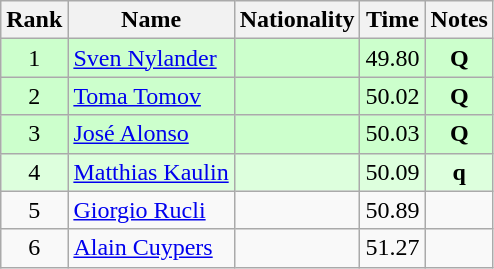<table class="wikitable sortable" style="text-align:center">
<tr>
<th>Rank</th>
<th>Name</th>
<th>Nationality</th>
<th>Time</th>
<th>Notes</th>
</tr>
<tr bgcolor=ccffcc>
<td>1</td>
<td align=left><a href='#'>Sven Nylander</a></td>
<td align=left></td>
<td>49.80</td>
<td><strong>Q</strong></td>
</tr>
<tr bgcolor=ccffcc>
<td>2</td>
<td align=left><a href='#'>Toma Tomov</a></td>
<td align=left></td>
<td>50.02</td>
<td><strong>Q</strong></td>
</tr>
<tr bgcolor=ccffcc>
<td>3</td>
<td align=left><a href='#'>José Alonso</a></td>
<td align=left></td>
<td>50.03</td>
<td><strong>Q</strong></td>
</tr>
<tr bgcolor=ddffdd>
<td>4</td>
<td align=left><a href='#'>Matthias Kaulin</a></td>
<td align=left></td>
<td>50.09</td>
<td><strong>q</strong></td>
</tr>
<tr>
<td>5</td>
<td align=left><a href='#'>Giorgio Rucli</a></td>
<td align=left></td>
<td>50.89</td>
<td></td>
</tr>
<tr>
<td>6</td>
<td align=left><a href='#'>Alain Cuypers</a></td>
<td align=left></td>
<td>51.27</td>
<td></td>
</tr>
</table>
